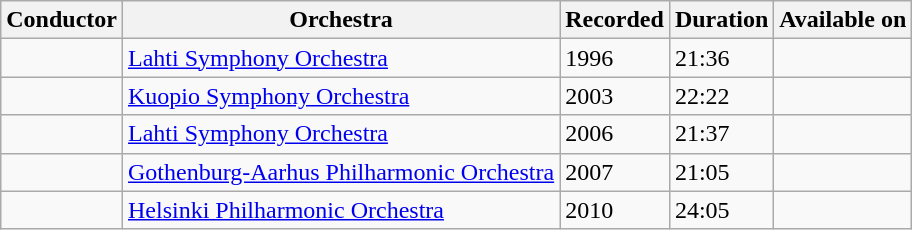<table class="wikitable sortable">
<tr>
<th>Conductor</th>
<th>Orchestra</th>
<th>Recorded</th>
<th>Duration</th>
<th>Available on</th>
</tr>
<tr>
<td></td>
<td><a href='#'>Lahti Symphony Orchestra</a></td>
<td>1996</td>
<td>21:36</td>
<td></td>
</tr>
<tr>
<td></td>
<td><a href='#'>Kuopio Symphony Orchestra</a></td>
<td>2003</td>
<td>22:22</td>
<td></td>
</tr>
<tr>
<td></td>
<td><a href='#'>Lahti Symphony Orchestra</a></td>
<td>2006</td>
<td>21:37</td>
<td></td>
</tr>
<tr>
<td></td>
<td><a href='#'>Gothenburg-Aarhus Philharmonic Orchestra</a></td>
<td>2007</td>
<td>21:05</td>
<td></td>
</tr>
<tr>
<td></td>
<td><a href='#'>Helsinki Philharmonic Orchestra</a></td>
<td>2010</td>
<td>24:05</td>
<td></td>
</tr>
</table>
